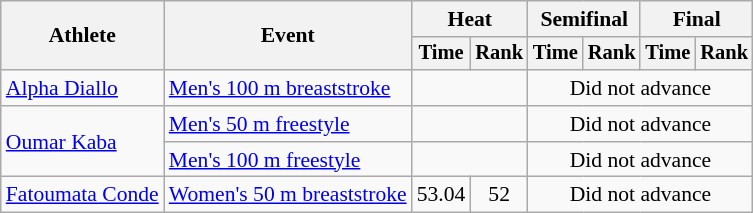<table class=wikitable style="font-size:90%">
<tr>
<th rowspan="2">Athlete</th>
<th rowspan="2">Event</th>
<th colspan="2">Heat</th>
<th colspan="2">Semifinal</th>
<th colspan="2">Final</th>
</tr>
<tr style="font-size:95%">
<th>Time</th>
<th>Rank</th>
<th>Time</th>
<th>Rank</th>
<th>Time</th>
<th>Rank</th>
</tr>
<tr align=center>
<td align=left><a href='#'>Alpha Diallo</a></td>
<td align=left><a href='#'>Men's 100 m breaststroke</a></td>
<td colspan=2></td>
<td colspan=4>Did not advance</td>
</tr>
<tr align=center>
<td align=left rowspan=2><a href='#'>Oumar Kaba</a></td>
<td align=left><a href='#'>Men's 50 m freestyle</a></td>
<td colspan=2></td>
<td colspan=4>Did not advance</td>
</tr>
<tr align=center>
<td align=left><a href='#'>Men's 100 m freestyle</a></td>
<td colspan=2></td>
<td colspan=4>Did not advance</td>
</tr>
<tr align=center>
<td align=left><a href='#'>Fatoumata Conde</a></td>
<td align=left><a href='#'>Women's 50 m breaststroke</a></td>
<td>53.04</td>
<td>52</td>
<td colspan=4>Did not advance</td>
</tr>
</table>
